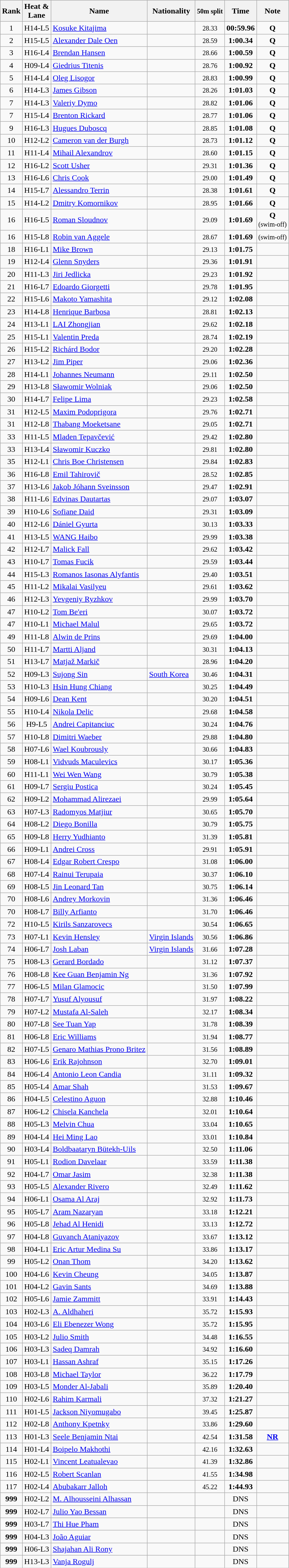<table class="wikitable sortable" style="text-align:center">
<tr>
<th>Rank<br></th>
<th>Heat &<br> Lane</th>
<th>Name</th>
<th>Nationality</th>
<th><small>50m split</small><br></th>
<th>Time</th>
<th>Note</th>
</tr>
<tr>
<td>1</td>
<td>H14-L5</td>
<td align=left><a href='#'>Kosuke Kitajima</a></td>
<td align=left></td>
<td><small>28.33</small></td>
<td><strong><span>00:</span>59.96</strong></td>
<td><strong>Q</strong></td>
</tr>
<tr>
<td>2</td>
<td>H15-L5</td>
<td align=left><a href='#'>Alexander Dale Oen</a></td>
<td align=left></td>
<td><small>28.59</small></td>
<td><strong>1:00.34</strong></td>
<td><strong>Q</strong></td>
</tr>
<tr>
<td>3</td>
<td>H16-L4</td>
<td align=left><a href='#'>Brendan Hansen</a></td>
<td align=left></td>
<td><small>28.66</small></td>
<td><strong>1:00.59</strong></td>
<td><strong>Q</strong></td>
</tr>
<tr>
<td>4</td>
<td>H09-L4</td>
<td align=left><a href='#'>Giedrius Titenis</a></td>
<td align=left></td>
<td><small>28.76</small></td>
<td><strong>1:00.92</strong></td>
<td><strong>Q</strong></td>
</tr>
<tr>
<td>5</td>
<td>H14-L4</td>
<td align=left><a href='#'>Oleg Lisogor</a></td>
<td align=left></td>
<td><small>28.83</small></td>
<td><strong>1:00.99</strong></td>
<td><strong>Q</strong></td>
</tr>
<tr>
<td>6</td>
<td>H14-L3</td>
<td align=left><a href='#'>James Gibson</a></td>
<td align=left></td>
<td><small>28.26</small></td>
<td><strong>1:01.03</strong></td>
<td><strong>Q</strong></td>
</tr>
<tr>
<td>7</td>
<td>H14-L3</td>
<td align=left><a href='#'>Valeriy Dymo</a></td>
<td align=left></td>
<td><small>28.82</small></td>
<td><strong>1:01.06</strong></td>
<td><strong>Q</strong></td>
</tr>
<tr>
<td>7</td>
<td>H15-L4</td>
<td align=left><a href='#'>Brenton Rickard</a></td>
<td align=left></td>
<td><small>28.77</small></td>
<td><strong>1:01.06</strong></td>
<td><strong>Q</strong></td>
</tr>
<tr>
<td>9</td>
<td>H16-L3</td>
<td align=left><a href='#'>Hugues Duboscq</a></td>
<td align=left></td>
<td><small>28.85</small></td>
<td><strong>1:01.08</strong></td>
<td><strong>Q</strong></td>
</tr>
<tr>
<td>10</td>
<td>H12-L2</td>
<td align=left><a href='#'>Cameron van der Burgh</a></td>
<td align=left></td>
<td><small>28.73</small></td>
<td><strong>1:01.12</strong></td>
<td><strong>Q</strong></td>
</tr>
<tr>
<td>11</td>
<td>H11-L4</td>
<td align=left><a href='#'>Mihail Alexandrov</a></td>
<td align=left></td>
<td><small>28.60</small></td>
<td><strong>1:01.15</strong></td>
<td><strong>Q</strong></td>
</tr>
<tr>
<td>12</td>
<td>H16-L2</td>
<td align=left><a href='#'>Scott Usher</a></td>
<td align=left></td>
<td><small>29.31</small></td>
<td><strong>1:01.36</strong></td>
<td><strong>Q</strong></td>
</tr>
<tr>
<td>13</td>
<td>H16-L6</td>
<td align=left><a href='#'>Chris Cook</a></td>
<td align=left></td>
<td><small>29.00</small></td>
<td><strong>1:01.49</strong></td>
<td><strong>Q</strong></td>
</tr>
<tr>
<td>14</td>
<td>H15-L7</td>
<td align=left><a href='#'>Alessandro Terrin</a></td>
<td align=left></td>
<td><small>28.38</small></td>
<td><strong>1:01.61</strong></td>
<td><strong>Q</strong></td>
</tr>
<tr>
<td>15</td>
<td>H14-L2</td>
<td align=left><a href='#'>Dmitry Komornikov</a></td>
<td align=left></td>
<td><small>28.95</small></td>
<td><strong>1:01.66</strong></td>
<td><strong>Q</strong></td>
</tr>
<tr>
<td>16</td>
<td>H16-L5</td>
<td align=left><a href='#'>Roman Sloudnov</a></td>
<td align=left></td>
<td><small>29.09</small></td>
<td><strong>1:01.69</strong></td>
<td><strong>Q</strong> <br><small>(swim-off)</small></td>
</tr>
<tr>
<td>16</td>
<td>H15-L8</td>
<td align=left><a href='#'>Robin van Aggele</a></td>
<td align=left></td>
<td><small>28.67</small></td>
<td><strong>1:01.69</strong></td>
<td><small>(swim-off)</small></td>
</tr>
<tr>
<td>18</td>
<td>H16-L1</td>
<td align=left><a href='#'>Mike Brown</a></td>
<td align=left></td>
<td><small>29.13</small></td>
<td><strong>1:01.75</strong></td>
<td></td>
</tr>
<tr>
<td>19</td>
<td>H12-L4</td>
<td align=left><a href='#'>Glenn Snyders</a></td>
<td align=left></td>
<td><small>29.36</small></td>
<td><strong>1:01.91</strong></td>
<td></td>
</tr>
<tr>
<td>20</td>
<td>H11-L3</td>
<td align=left><a href='#'>Jiri Jedlicka</a></td>
<td align=left></td>
<td><small>29.23</small></td>
<td><strong>1:01.92</strong></td>
<td></td>
</tr>
<tr>
<td>21</td>
<td>H16-L7</td>
<td align=left><a href='#'>Edoardo Giorgetti</a></td>
<td align=left></td>
<td><small>29.78</small></td>
<td><strong>1:01.95</strong></td>
<td></td>
</tr>
<tr>
<td>22</td>
<td>H15-L6</td>
<td align=left><a href='#'>Makoto Yamashita</a></td>
<td align=left></td>
<td><small>29.12</small></td>
<td><strong>1:02.08</strong></td>
<td></td>
</tr>
<tr>
<td>23</td>
<td>H14-L8</td>
<td align=left><a href='#'>Henrique Barbosa</a></td>
<td align=left></td>
<td><small>28.81</small></td>
<td><strong>1:02.13</strong></td>
<td></td>
</tr>
<tr>
<td>24</td>
<td>H13-L1</td>
<td align=left><a href='#'>LAI Zhongjian</a></td>
<td align=left></td>
<td><small>29.62</small></td>
<td><strong>1:02.18</strong></td>
<td></td>
</tr>
<tr>
<td>25</td>
<td>H15-L1</td>
<td align=left><a href='#'>Valentin Preda</a></td>
<td align=left></td>
<td><small>28.74</small></td>
<td><strong>1:02.19</strong></td>
<td></td>
</tr>
<tr>
<td>26</td>
<td>H15-L2</td>
<td align=left><a href='#'>Richárd Bodor</a></td>
<td align=left></td>
<td><small>29.20</small></td>
<td><strong>1:02.28</strong></td>
<td></td>
</tr>
<tr>
<td>27</td>
<td>H13-L2</td>
<td align=left><a href='#'>Jim Piper</a></td>
<td align=left></td>
<td><small>29.06</small></td>
<td><strong>1:02.36</strong></td>
<td></td>
</tr>
<tr>
<td>28</td>
<td>H14-L1</td>
<td align=left><a href='#'>Johannes Neumann</a></td>
<td align=left></td>
<td><small>29.11</small></td>
<td><strong>1:02.50</strong></td>
<td></td>
</tr>
<tr>
<td>29</td>
<td>H13-L8</td>
<td align=left><a href='#'>Sławomir Wolniak</a></td>
<td align=left></td>
<td><small>29.06</small></td>
<td><strong>1:02.50</strong></td>
<td></td>
</tr>
<tr>
<td>30</td>
<td>H14-L7</td>
<td align=left><a href='#'>Felipe Lima</a></td>
<td align=left></td>
<td><small>29.23</small></td>
<td><strong>1:02.58</strong></td>
<td></td>
</tr>
<tr>
<td>31</td>
<td>H12-L5</td>
<td align=left><a href='#'>Maxim Podoprigora</a></td>
<td align=left></td>
<td><small>29.76</small></td>
<td><strong>1:02.71</strong></td>
<td></td>
</tr>
<tr>
<td>31</td>
<td>H12-L8</td>
<td align=left><a href='#'>Thabang Moeketsane</a></td>
<td align=left></td>
<td><small>29.05</small></td>
<td><strong>1:02.71</strong></td>
<td></td>
</tr>
<tr>
<td>33</td>
<td>H11-L5</td>
<td align=left><a href='#'>Mladen Tepavčević</a></td>
<td align=left></td>
<td><small>29.42</small></td>
<td><strong>1:02.80</strong></td>
<td></td>
</tr>
<tr>
<td>33</td>
<td>H13-L4</td>
<td align=left><a href='#'>Sławomir Kuczko</a></td>
<td align=left></td>
<td><small>29.81</small></td>
<td><strong>1:02.80</strong></td>
<td></td>
</tr>
<tr>
<td>35</td>
<td>H12-L1</td>
<td align=left><a href='#'>Chris Boe Christensen</a></td>
<td align=left></td>
<td><small>29.84</small></td>
<td><strong>1:02.83</strong></td>
<td></td>
</tr>
<tr>
<td>36</td>
<td>H16-L8</td>
<td align=left><a href='#'>Emil Tahirovič</a></td>
<td align=left></td>
<td><small>28.52</small></td>
<td><strong>1:02.85</strong></td>
<td></td>
</tr>
<tr>
<td>37</td>
<td>H13-L6</td>
<td align=left><a href='#'>Jakob Jóhann Sveinsson</a></td>
<td align=left></td>
<td><small>29.47</small></td>
<td><strong>1:02.91</strong></td>
<td></td>
</tr>
<tr>
<td>38</td>
<td>H11-L6</td>
<td align=left><a href='#'>Edvinas Dautartas</a></td>
<td align=left></td>
<td><small>29.07</small></td>
<td><strong>1:03.07</strong></td>
<td></td>
</tr>
<tr>
<td>39</td>
<td>H10-L6</td>
<td align=left><a href='#'>Sofiane Daid</a></td>
<td align=left></td>
<td><small>29.31</small></td>
<td><strong>1:03.09</strong></td>
<td></td>
</tr>
<tr>
<td>40</td>
<td>H12-L6</td>
<td align=left><a href='#'>Dániel Gyurta</a></td>
<td align=left></td>
<td><small>30.13</small></td>
<td><strong>1:03.33</strong></td>
<td></td>
</tr>
<tr>
<td>41</td>
<td>H13-L5</td>
<td align=left><a href='#'>WANG Haibo</a></td>
<td align=left></td>
<td><small>29.99</small></td>
<td><strong>1:03.38</strong></td>
<td></td>
</tr>
<tr>
<td>42</td>
<td>H12-L7</td>
<td align=left><a href='#'>Malick Fall</a></td>
<td align=left></td>
<td><small>29.62</small></td>
<td><strong>1:03.42</strong></td>
<td></td>
</tr>
<tr>
<td>43</td>
<td>H10-L7</td>
<td align=left><a href='#'>Tomas Fucik</a></td>
<td align=left></td>
<td><small>29.59</small></td>
<td><strong>1:03.44</strong></td>
<td></td>
</tr>
<tr>
<td>44</td>
<td>H15-L3</td>
<td align=left><a href='#'>Romanos Iasonas Alyfantis</a></td>
<td align=left></td>
<td><small>29.40</small></td>
<td><strong>1:03.51</strong></td>
<td></td>
</tr>
<tr>
<td>45</td>
<td>H11-L2</td>
<td align=left><a href='#'>Mikalai Vasilyeu</a></td>
<td align=left></td>
<td><small>29.61</small></td>
<td><strong>1:03.62</strong></td>
<td></td>
</tr>
<tr>
<td>46</td>
<td>H12-L3</td>
<td align=left><a href='#'>Yevgeniy Ryzhkov</a></td>
<td align=left></td>
<td><small>29.99</small></td>
<td><strong>1:03.70</strong></td>
<td></td>
</tr>
<tr>
<td>47</td>
<td>H10-L2</td>
<td align=left><a href='#'>Tom Be'eri</a></td>
<td align=left></td>
<td><small>30.07</small></td>
<td><strong>1:03.72</strong></td>
<td></td>
</tr>
<tr>
<td>47</td>
<td>H10-L1</td>
<td align=left><a href='#'>Michael Malul</a></td>
<td align=left></td>
<td><small>29.65</small></td>
<td><strong>1:03.72</strong></td>
<td></td>
</tr>
<tr>
<td>49</td>
<td>H11-L8</td>
<td align=left><a href='#'>Alwin de Prins</a></td>
<td align=left></td>
<td><small>29.69</small></td>
<td><strong>1:04.00</strong></td>
<td></td>
</tr>
<tr>
<td>50</td>
<td>H11-L7</td>
<td align=left><a href='#'>Martti Aljand</a></td>
<td align=left></td>
<td><small>30.31</small></td>
<td><strong>1:04.13</strong></td>
<td></td>
</tr>
<tr>
<td>51</td>
<td>H13-L7</td>
<td align=left><a href='#'>Matjaž Markič</a></td>
<td align=left></td>
<td><small>28.96</small></td>
<td><strong>1:04.20</strong></td>
<td></td>
</tr>
<tr>
<td>52</td>
<td>H09-L3</td>
<td align=left><a href='#'>Sujong Sin</a></td>
<td align=left> <a href='#'>South Korea</a></td>
<td><small>30.46</small></td>
<td><strong>1:04.31</strong></td>
<td></td>
</tr>
<tr>
<td>53</td>
<td>H10-L3</td>
<td align=left><a href='#'>Hsin Hung Chiang</a></td>
<td align=left></td>
<td><small>30.25</small></td>
<td><strong>1:04.49</strong></td>
<td></td>
</tr>
<tr>
<td>54</td>
<td>H09-L6</td>
<td align=left><a href='#'>Dean Kent</a></td>
<td align=left></td>
<td><small>30.20</small></td>
<td><strong>1:04.51</strong></td>
<td></td>
</tr>
<tr>
<td>55</td>
<td>H10-L4</td>
<td align=left><a href='#'>Nikola Delic</a></td>
<td align=left></td>
<td><small>29.68</small></td>
<td><strong>1:04.58</strong></td>
<td></td>
</tr>
<tr>
<td>56</td>
<td>H9-L5</td>
<td align=left><a href='#'>Andrei Capitanciuc</a></td>
<td align=left></td>
<td><small>30.24</small></td>
<td><strong>1:04.76</strong></td>
<td></td>
</tr>
<tr>
<td>57</td>
<td>H10-L8</td>
<td align=left><a href='#'>Dimitri Waeber</a></td>
<td align=left></td>
<td><small>29.88</small></td>
<td><strong>1:04.80</strong></td>
<td></td>
</tr>
<tr>
<td>58</td>
<td>H07-L6</td>
<td align=left><a href='#'>Wael Koubrously</a></td>
<td align=left></td>
<td><small>30.66</small></td>
<td><strong>1:04.83</strong></td>
<td></td>
</tr>
<tr>
<td>59</td>
<td>H08-L1</td>
<td align=left><a href='#'>Vidvuds Maculevics</a></td>
<td align=left></td>
<td><small>30.17</small></td>
<td><strong>1:05.36</strong></td>
<td></td>
</tr>
<tr>
<td>60</td>
<td>H11-L1</td>
<td align=left><a href='#'>Wei Wen Wang</a></td>
<td align=left></td>
<td><small>30.79</small></td>
<td><strong>1:05.38</strong></td>
<td></td>
</tr>
<tr>
<td>61</td>
<td>H09-L7</td>
<td align=left><a href='#'>Sergiu Postica</a></td>
<td align=left></td>
<td><small>30.24</small></td>
<td><strong>1:05.45</strong></td>
<td></td>
</tr>
<tr>
<td>62</td>
<td>H09-L2</td>
<td align=left><a href='#'>Mohammad Alirezaei</a></td>
<td align=left></td>
<td><small>29.99</small></td>
<td><strong>1:05.64</strong></td>
<td></td>
</tr>
<tr>
<td>63</td>
<td>H07-L3</td>
<td align=left><a href='#'>Radomyos Matjiur</a></td>
<td align=left></td>
<td><small>30.65</small></td>
<td><strong>1:05.70</strong></td>
<td></td>
</tr>
<tr>
<td>64</td>
<td>H08-L2</td>
<td align=left><a href='#'>Diego Bonilla</a></td>
<td align=left></td>
<td><small>30.79</small></td>
<td><strong>1:05.75</strong></td>
<td></td>
</tr>
<tr>
<td>65</td>
<td>H09-L8</td>
<td align=left><a href='#'>Herry Yudhianto</a></td>
<td align=left></td>
<td><small>31.39</small></td>
<td><strong>1:05.81</strong></td>
<td></td>
</tr>
<tr>
<td>66</td>
<td>H09-L1</td>
<td align=left><a href='#'>Andrei Cross</a></td>
<td align=left></td>
<td><small>29.91</small></td>
<td><strong>1:05.91</strong></td>
<td></td>
</tr>
<tr>
<td>67</td>
<td>H08-L4</td>
<td align=left><a href='#'>Edgar Robert Crespo</a></td>
<td align=left></td>
<td><small>31.08</small></td>
<td><strong>1:06.00</strong></td>
<td></td>
</tr>
<tr>
<td>68</td>
<td>H07-L4</td>
<td align=left><a href='#'>Rainui Terupaia</a></td>
<td align=left></td>
<td><small>30.37</small></td>
<td><strong>1:06.10</strong></td>
<td></td>
</tr>
<tr>
<td>69</td>
<td>H08-L5</td>
<td align=left><a href='#'>Jin Leonard Tan</a></td>
<td align=left></td>
<td><small>30.75</small></td>
<td><strong>1:06.14</strong></td>
<td></td>
</tr>
<tr>
<td>70</td>
<td>H08-L6</td>
<td align=left><a href='#'>Andrey Morkovin</a></td>
<td align=left></td>
<td><small>31.36</small></td>
<td><strong>1:06.46</strong></td>
<td></td>
</tr>
<tr>
<td>70</td>
<td>H08-L7</td>
<td align=left><a href='#'>Billy Arfianto</a></td>
<td align=left></td>
<td><small>31.70</small></td>
<td><strong>1:06.46</strong></td>
<td></td>
</tr>
<tr>
<td>72</td>
<td>H10-L5</td>
<td align=left><a href='#'>Kirils Sanzarovecs</a></td>
<td align=left></td>
<td><small>30.54</small></td>
<td><strong>1:06.65</strong></td>
<td></td>
</tr>
<tr>
<td>73</td>
<td>H07-L1</td>
<td align=left><a href='#'>Kevin Hensley</a></td>
<td align=left> <a href='#'>Virgin Islands</a></td>
<td><small>30.56</small></td>
<td><strong>1:06.86</strong></td>
<td></td>
</tr>
<tr>
<td>74</td>
<td>H06-L7</td>
<td align=left><a href='#'>Josh Laban</a></td>
<td align=left> <a href='#'>Virgin Islands</a></td>
<td><small>31.66</small></td>
<td><strong>1:07.28</strong></td>
<td></td>
</tr>
<tr>
<td>75</td>
<td>H08-L3</td>
<td align=left><a href='#'>Gerard Bordado</a></td>
<td align=left></td>
<td><small>31.12</small></td>
<td><strong>1:07.37</strong></td>
<td></td>
</tr>
<tr>
<td>76</td>
<td>H08-L8</td>
<td align=left><a href='#'>Kee Guan Benjamin Ng</a></td>
<td align=left></td>
<td><small>31.36</small></td>
<td><strong>1:07.92</strong></td>
<td></td>
</tr>
<tr>
<td>77</td>
<td>H06-L5</td>
<td align=left><a href='#'>Milan Glamocic</a></td>
<td align=left></td>
<td><small>31.50</small></td>
<td><strong>1:07.99</strong></td>
<td></td>
</tr>
<tr>
<td>78</td>
<td>H07-L7</td>
<td align=left><a href='#'>Yusuf Alyousuf</a></td>
<td align=left></td>
<td><small>31.97</small></td>
<td><strong>1:08.22</strong></td>
<td></td>
</tr>
<tr>
<td>79</td>
<td>H07-L2</td>
<td align=left><a href='#'>Mustafa Al-Saleh</a></td>
<td align=left></td>
<td><small>32.17</small></td>
<td><strong>1:08.34</strong></td>
<td></td>
</tr>
<tr>
<td>80</td>
<td>H07-L8</td>
<td align=left><a href='#'>See Tuan Yap</a></td>
<td align=left></td>
<td><small>31.78</small></td>
<td><strong>1:08.39</strong></td>
<td></td>
</tr>
<tr>
<td>81</td>
<td>H06-L8</td>
<td align=left><a href='#'>Eric Williams</a></td>
<td align=left></td>
<td><small>31.94</small></td>
<td><strong>1:08.77</strong></td>
<td></td>
</tr>
<tr>
<td>82</td>
<td>H07-L5</td>
<td align=left><a href='#'>Genaro Mathias Prono Britez</a></td>
<td align=left></td>
<td><small>31.56</small></td>
<td><strong>1:08.89</strong></td>
<td></td>
</tr>
<tr>
<td>83</td>
<td>H06-L6</td>
<td align=left><a href='#'>Erik Rajohnson</a></td>
<td align=left></td>
<td><small>32.70</small></td>
<td><strong>1:09.01</strong></td>
<td></td>
</tr>
<tr>
<td>84</td>
<td>H06-L4</td>
<td align=left><a href='#'>Antonio Leon Candia</a></td>
<td align=left></td>
<td><small>31.11</small></td>
<td><strong>1:09.32</strong></td>
<td></td>
</tr>
<tr>
<td>85</td>
<td>H05-L4</td>
<td align=left><a href='#'>Amar Shah</a></td>
<td align=left></td>
<td><small>31.53</small></td>
<td><strong>1:09.67</strong></td>
<td></td>
</tr>
<tr>
<td>86</td>
<td>H04-L5</td>
<td align=left><a href='#'>Celestino Aguon</a></td>
<td align=left></td>
<td><small>32.88</small></td>
<td><strong>1:10.46</strong></td>
<td></td>
</tr>
<tr>
<td>87</td>
<td>H06-L2</td>
<td align=left><a href='#'>Chisela Kanchela</a></td>
<td align=left></td>
<td><small>32.01</small></td>
<td><strong>1:10.64</strong></td>
<td></td>
</tr>
<tr>
<td>88</td>
<td>H05-L3</td>
<td align=left><a href='#'>Melvin Chua</a></td>
<td align=left></td>
<td><small>33.04</small></td>
<td><strong>1:10.65</strong></td>
<td></td>
</tr>
<tr>
<td>89</td>
<td>H04-L4</td>
<td align=left><a href='#'>Hei Ming Lao</a></td>
<td align=left></td>
<td><small>33.01</small></td>
<td><strong>1:10.84</strong></td>
<td></td>
</tr>
<tr>
<td>90</td>
<td>H03-L4</td>
<td align=left><a href='#'>Boldbaataryn Bütekh-Uils</a></td>
<td align=left></td>
<td><small>32.50</small></td>
<td><strong>1:11.06</strong></td>
<td></td>
</tr>
<tr>
<td>91</td>
<td>H05-L1</td>
<td align=left><a href='#'>Rodion Davelaar</a></td>
<td align=left></td>
<td><small>33.59</small></td>
<td><strong>1:11.38</strong></td>
<td></td>
</tr>
<tr>
<td>92</td>
<td>H04-L7</td>
<td align=left><a href='#'>Omar Jasim</a></td>
<td align=left></td>
<td><small>32.38</small></td>
<td><strong>1:11.38</strong></td>
<td></td>
</tr>
<tr>
<td>93</td>
<td>H05-L5</td>
<td align=left><a href='#'>Alexander Rivero</a></td>
<td align=left></td>
<td><small>32.49</small></td>
<td><strong>1:11.62</strong></td>
<td></td>
</tr>
<tr>
<td>94</td>
<td>H06-L1</td>
<td align=left><a href='#'>Osama Al Araj</a></td>
<td align=left></td>
<td><small>32.92</small></td>
<td><strong>1:11.73</strong></td>
<td></td>
</tr>
<tr>
<td>95</td>
<td>H05-L7</td>
<td align=left><a href='#'>Aram Nazaryan</a></td>
<td align=left></td>
<td><small>33.18</small></td>
<td><strong>1:12.21</strong></td>
<td></td>
</tr>
<tr>
<td>96</td>
<td>H05-L8</td>
<td align=left><a href='#'>Jehad Al Henidi</a></td>
<td align=left></td>
<td><small>33.13</small></td>
<td><strong>1:12.72</strong></td>
<td></td>
</tr>
<tr>
<td>97</td>
<td>H04-L8</td>
<td align=left><a href='#'>Guvanch Ataniyazov</a></td>
<td align=left></td>
<td><small>33.67</small></td>
<td><strong>1:13.12</strong></td>
<td></td>
</tr>
<tr>
<td>98</td>
<td>H04-L1</td>
<td align=left><a href='#'>Eric Artur Medina Su</a></td>
<td align=left></td>
<td><small>33.86</small></td>
<td><strong>1:13.17</strong></td>
<td></td>
</tr>
<tr>
<td>99</td>
<td>H05-L2</td>
<td align=left><a href='#'>Onan Thom</a></td>
<td align=left></td>
<td><small>34.20</small></td>
<td><strong>1:13.62</strong></td>
<td></td>
</tr>
<tr>
<td>100</td>
<td>H04-L6</td>
<td align=left><a href='#'>Kevin Cheung</a></td>
<td align=left></td>
<td><small>34.05</small></td>
<td><strong>1:13.87</strong></td>
<td></td>
</tr>
<tr>
<td>101</td>
<td>H04-L2</td>
<td align=left><a href='#'>Gavin Sants</a></td>
<td align=left></td>
<td><small>34.69</small></td>
<td><strong>1:13.88</strong></td>
<td></td>
</tr>
<tr>
<td>102</td>
<td>H05-L6</td>
<td align=left><a href='#'>Jamie Zammitt</a></td>
<td align=left></td>
<td><small>33.91</small></td>
<td><strong>1:14.43</strong></td>
<td></td>
</tr>
<tr>
<td>103</td>
<td>H02-L3</td>
<td align=left><a href='#'>A. Aldhaheri</a></td>
<td align=left></td>
<td><small>35.72</small></td>
<td><strong>1:15.93</strong></td>
<td></td>
</tr>
<tr>
<td>104</td>
<td>H03-L6</td>
<td align=left><a href='#'>Eli Ebenezer Wong</a></td>
<td align=left></td>
<td><small>35.72</small></td>
<td><strong>1:15.95</strong></td>
<td></td>
</tr>
<tr>
<td>105</td>
<td>H03-L2</td>
<td align=left><a href='#'>Julio Smith</a></td>
<td align=left></td>
<td><small>34.48</small></td>
<td><strong>1:16.55</strong></td>
<td></td>
</tr>
<tr>
<td>106</td>
<td>H03-L3</td>
<td align=left><a href='#'>Sadeq Damrah</a></td>
<td align=left></td>
<td><small>34.92</small></td>
<td><strong>1:16.60</strong></td>
<td></td>
</tr>
<tr>
<td>107</td>
<td>H03-L1</td>
<td align=left><a href='#'>Hassan Ashraf</a></td>
<td align=left></td>
<td><small>35.15</small></td>
<td><strong>1:17.26</strong></td>
<td></td>
</tr>
<tr>
<td>108</td>
<td>H03-L8</td>
<td align=left><a href='#'>Michael Taylor</a></td>
<td align=left></td>
<td><small>36.22</small></td>
<td><strong>1:17.79</strong></td>
<td></td>
</tr>
<tr>
<td>109</td>
<td>H03-L5</td>
<td align=left><a href='#'>Monder Al-Jabali</a></td>
<td align=left></td>
<td><small>35.89</small></td>
<td><strong>1:20.40</strong></td>
<td></td>
</tr>
<tr>
<td>110</td>
<td>H02-L6</td>
<td align=left><a href='#'>Rahim Karmali</a></td>
<td align=left></td>
<td><small>37.32</small></td>
<td><strong>1:21.27</strong></td>
<td></td>
</tr>
<tr>
<td>111</td>
<td>H01-L5</td>
<td align=left><a href='#'>Jackson Niyomugabo</a></td>
<td align=left></td>
<td><small>39.45</small></td>
<td><strong>1:25.87</strong></td>
<td></td>
</tr>
<tr>
<td>112</td>
<td>H02-L8</td>
<td align=left><a href='#'>Anthony Kpetnky</a></td>
<td align=left></td>
<td><small>33.86</small></td>
<td><strong>1:29.60</strong></td>
<td></td>
</tr>
<tr>
<td>113</td>
<td>H01-L3</td>
<td align=left><a href='#'>Seele Benjamin Ntai</a></td>
<td align=left></td>
<td><small>42.54</small></td>
<td><strong>1:31.58</strong></td>
<td><strong><a href='#'>NR</a></strong></td>
</tr>
<tr>
<td>114</td>
<td>H01-L4</td>
<td align=left><a href='#'>Boipelo Makhothi</a></td>
<td align=left></td>
<td><small>42.16</small></td>
<td><strong>1:32.63</strong></td>
<td></td>
</tr>
<tr>
<td>115</td>
<td>H02-L1</td>
<td align=left><a href='#'>Vincent Leatualevao</a></td>
<td align=left></td>
<td><small>41.39</small></td>
<td><strong>1:32.86</strong></td>
<td></td>
</tr>
<tr>
<td>116</td>
<td>H02-L5</td>
<td align=left><a href='#'>Robert Scanlan</a></td>
<td align=left></td>
<td><small>41.55</small></td>
<td><strong>1:34.98</strong></td>
<td></td>
</tr>
<tr>
<td>117</td>
<td>H02-L4</td>
<td align=left><a href='#'>Abubakarr Jalloh</a></td>
<td align=left></td>
<td><small>45.22</small></td>
<td><strong>1:44.93</strong></td>
<td></td>
</tr>
<tr>
<td><strong><span>999</span></strong></td>
<td>H02-L2</td>
<td align=left><a href='#'>M. Alhousseini Alhassan</a></td>
<td align=left></td>
<td></td>
<td>DNS</td>
<td></td>
</tr>
<tr>
<td><strong><span>999</span></strong></td>
<td>H02-L7</td>
<td align=left><a href='#'>Julio Yao Bessan</a></td>
<td align=left></td>
<td></td>
<td>DNS</td>
<td></td>
</tr>
<tr>
<td><strong><span>999</span></strong></td>
<td>H03-L7</td>
<td align=left><a href='#'>Thi Hue Pham</a></td>
<td align=left></td>
<td></td>
<td>DNS</td>
<td></td>
</tr>
<tr>
<td><strong><span>999</span></strong></td>
<td>H04-L3</td>
<td align=left><a href='#'>João Aguiar</a></td>
<td align=left></td>
<td></td>
<td>DNS</td>
<td></td>
</tr>
<tr>
<td><strong><span>999</span></strong></td>
<td>H06-L3</td>
<td align=left><a href='#'>Shajahan Ali Rony</a></td>
<td align=left></td>
<td></td>
<td>DNS</td>
<td></td>
</tr>
<tr>
<td><strong><span>999</span></strong></td>
<td>H13-L3</td>
<td align=left><a href='#'>Vanja Rogulj</a></td>
<td align=left></td>
<td></td>
<td>DNS</td>
<td></td>
</tr>
</table>
